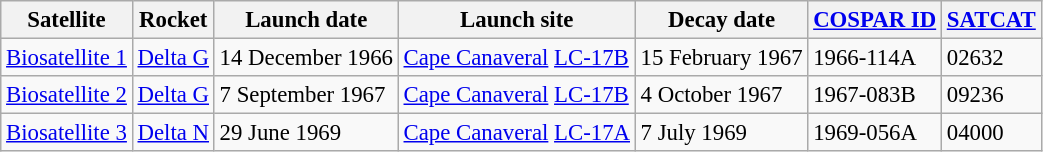<table class="wikitable" style="font-size: 95%;">
<tr>
<th>Satellite</th>
<th>Rocket</th>
<th>Launch date</th>
<th>Launch site</th>
<th>Decay date</th>
<th><a href='#'>COSPAR ID</a></th>
<th><a href='#'>SATCAT</a></th>
</tr>
<tr>
<td><a href='#'>Biosatellite 1</a></td>
<td><a href='#'>Delta G</a></td>
<td>14 December 1966</td>
<td><a href='#'>Cape Canaveral</a> <a href='#'>LC-17B</a></td>
<td>15 February 1967</td>
<td>1966-114A</td>
<td>02632</td>
</tr>
<tr>
<td><a href='#'>Biosatellite 2</a></td>
<td><a href='#'>Delta G</a></td>
<td>7 September 1967</td>
<td><a href='#'>Cape Canaveral</a> <a href='#'>LC-17B</a></td>
<td>4 October 1967</td>
<td>1967-083B</td>
<td>09236</td>
</tr>
<tr>
<td><a href='#'>Biosatellite 3</a></td>
<td><a href='#'>Delta N</a></td>
<td>29 June 1969</td>
<td><a href='#'>Cape Canaveral</a> <a href='#'>LC-17A</a></td>
<td>7 July 1969</td>
<td>1969-056A</td>
<td>04000</td>
</tr>
</table>
